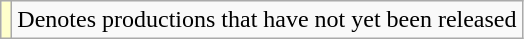<table class="wikitable">
<tr>
<td style="background:#FFFFCC;"></td>
<td>Denotes productions that have not yet been released</td>
</tr>
</table>
